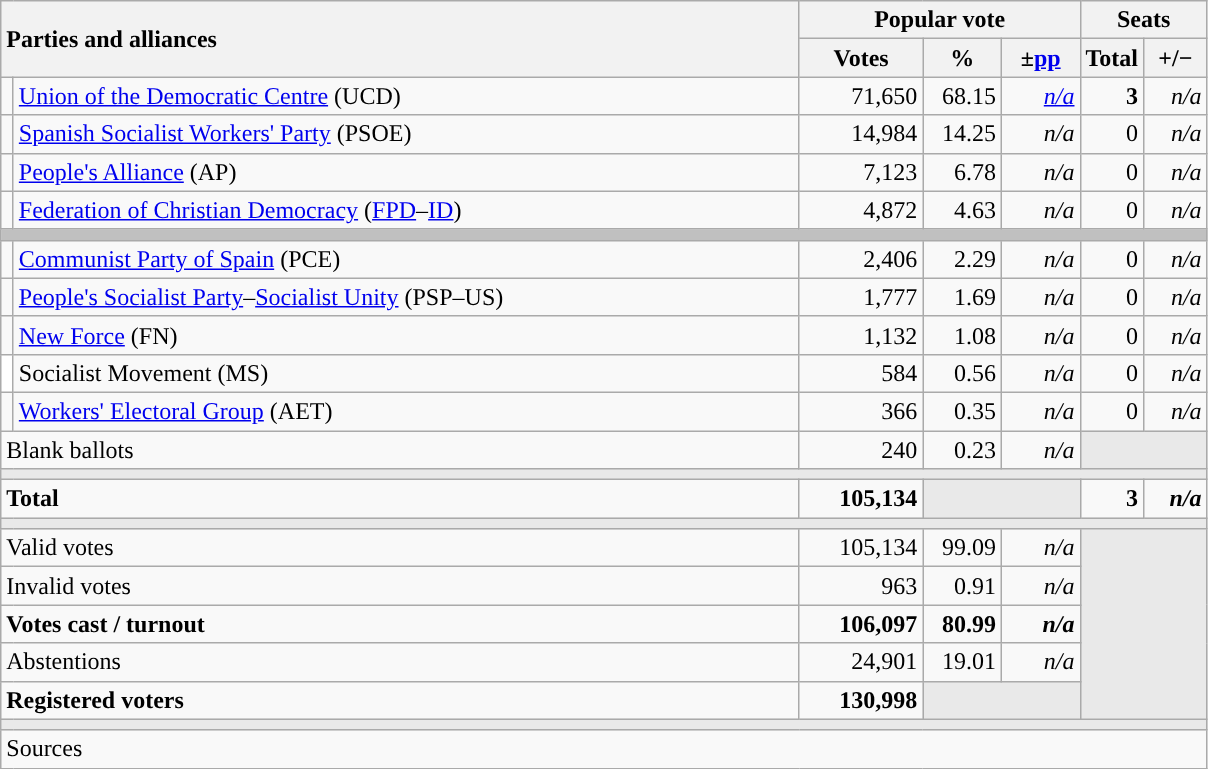<table class="wikitable" style="text-align:right;">
<tr>
<th style="text-align:left;" rowspan="2" colspan="2" width="525">Parties and alliances</th>
<th colspan="3">Popular vote</th>
<th colspan="2">Seats</th>
</tr>
<tr>
<th width="75">Votes</th>
<th width="45">%</th>
<th width="45">±<a href='#'>pp</a></th>
<th width="35">Total</th>
<th width="35">+/−</th>
</tr>
<tr>
<td width="1" style="color:inherit;background:"></td>
<td align="left"><a href='#'>Union of the Democratic Centre</a> (UCD)</td>
<td>71,650</td>
<td>68.15</td>
<td><em><a href='#'>n/a</a></em></td>
<td><strong>3</strong></td>
<td><em>n/a</em></td>
</tr>
<tr>
<td style="color:inherit;background:"></td>
<td align="left"><a href='#'>Spanish Socialist Workers' Party</a> (PSOE)</td>
<td>14,984</td>
<td>14.25</td>
<td><em>n/a</em></td>
<td>0</td>
<td><em>n/a</em></td>
</tr>
<tr>
<td style="color:inherit;background:"></td>
<td align="left"><a href='#'>People's Alliance</a> (AP)</td>
<td>7,123</td>
<td>6.78</td>
<td><em>n/a</em></td>
<td>0</td>
<td><em>n/a</em></td>
</tr>
<tr>
<td style="color:inherit;background:"></td>
<td align="left"><a href='#'>Federation of Christian Democracy</a> (<a href='#'>FPD</a>–<a href='#'>ID</a>)</td>
<td>4,872</td>
<td>4.63</td>
<td><em>n/a</em></td>
<td>0</td>
<td><em>n/a</em></td>
</tr>
<tr>
<td colspan="7" bgcolor="#C0C0C0"></td>
</tr>
<tr>
<td style="color:inherit;background:"></td>
<td align="left"><a href='#'>Communist Party of Spain</a> (PCE)</td>
<td>2,406</td>
<td>2.29</td>
<td><em>n/a</em></td>
<td>0</td>
<td><em>n/a</em></td>
</tr>
<tr>
<td style="color:inherit;background:"></td>
<td align="left"><a href='#'>People's Socialist Party</a>–<a href='#'>Socialist Unity</a> (PSP–US)</td>
<td>1,777</td>
<td>1.69</td>
<td><em>n/a</em></td>
<td>0</td>
<td><em>n/a</em></td>
</tr>
<tr>
<td style="color:inherit;background:"></td>
<td align="left"><a href='#'>New Force</a> (FN)</td>
<td>1,132</td>
<td>1.08</td>
<td><em>n/a</em></td>
<td>0</td>
<td><em>n/a</em></td>
</tr>
<tr>
<td bgcolor="white"></td>
<td align="left">Socialist Movement (MS)</td>
<td>584</td>
<td>0.56</td>
<td><em>n/a</em></td>
<td>0</td>
<td><em>n/a</em></td>
</tr>
<tr>
<td style="color:inherit;background:"></td>
<td align="left"><a href='#'>Workers' Electoral Group</a> (AET)</td>
<td>366</td>
<td>0.35</td>
<td><em>n/a</em></td>
<td>0</td>
<td><em>n/a</em></td>
</tr>
<tr>
<td align="left" colspan="2">Blank ballots</td>
<td>240</td>
<td>0.23</td>
<td><em>n/a</em></td>
<td bgcolor="#E9E9E9" colspan="2"></td>
</tr>
<tr>
<td colspan="7" bgcolor="#E9E9E9"></td>
</tr>
<tr style="font-weight:bold;">
<td align="left" colspan="2">Total</td>
<td>105,134</td>
<td bgcolor="#E9E9E9" colspan="2"></td>
<td>3</td>
<td><em>n/a</em></td>
</tr>
<tr>
<td colspan="7" bgcolor="#E9E9E9"></td>
</tr>
<tr>
<td align="left" colspan="2">Valid votes</td>
<td>105,134</td>
<td>99.09</td>
<td><em>n/a</em></td>
<td bgcolor="#E9E9E9" colspan="2" rowspan="5"></td>
</tr>
<tr>
<td align="left" colspan="2">Invalid votes</td>
<td>963</td>
<td>0.91</td>
<td><em>n/a</em></td>
</tr>
<tr style="font-weight:bold;">
<td align="left" colspan="2">Votes cast / turnout</td>
<td>106,097</td>
<td>80.99</td>
<td><em>n/a</em></td>
</tr>
<tr>
<td align="left" colspan="2">Abstentions</td>
<td>24,901</td>
<td>19.01</td>
<td><em>n/a</em></td>
</tr>
<tr style="font-weight:bold;">
<td align="left" colspan="2">Registered voters</td>
<td>130,998</td>
<td bgcolor="#E9E9E9" colspan="2"></td>
</tr>
<tr>
<td colspan="7" bgcolor="#E9E9E9"></td>
</tr>
<tr>
<td align="left" colspan="7">Sources</td>
</tr>
</table>
